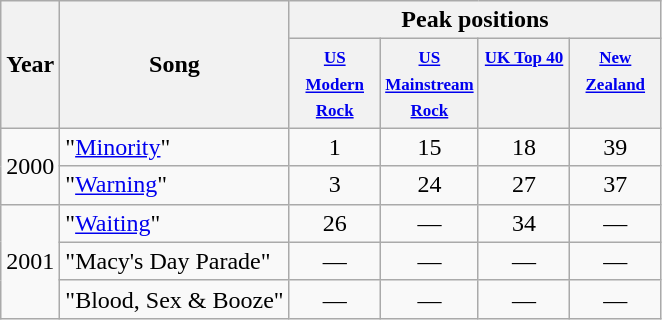<table class="wikitable">
<tr>
<th rowspan="2">Year</th>
<th rowspan="2">Song</th>
<th colspan="8">Peak positions</th>
</tr>
<tr>
<th style="font-size:85%;line-height:1.3;width:4em;vertical-align:top"><small><a href='#'>US Modern Rock</a></small><br></th>
<th style="font-size:85%;line-height:1.3;width:4em;vertical-align:top"><small><a href='#'>US Mainstream Rock</a></small><br></th>
<th style="font-size:85%;line-height:1.3;width:4em;vertical-align:top"><small><a href='#'>UK Top 40</a></small><br></th>
<th style="font-size:85%;line-height:1.3;width:4em;vertical-align:top"><small><a href='#'>New Zealand</a></small></th>
</tr>
<tr>
<td rowspan="2">2000</td>
<td>"<a href='#'>Minority</a>"</td>
<td align=center>1</td>
<td align=center>15</td>
<td align=center>18</td>
<td align=center>39</td>
</tr>
<tr>
<td>"<a href='#'>Warning</a>"</td>
<td align=center>3</td>
<td align=center>24</td>
<td align=center>27</td>
<td align=center>37</td>
</tr>
<tr>
<td rowspan="3">2001</td>
<td>"<a href='#'>Waiting</a>"</td>
<td align=center>26</td>
<td align=center>—</td>
<td align=center>34</td>
<td align=center>—</td>
</tr>
<tr>
<td>"Macy's Day Parade"</td>
<td align=center>—</td>
<td align=center>—</td>
<td align=center>—</td>
<td align=center>—</td>
</tr>
<tr>
<td>"Blood, Sex & Booze"</td>
<td align=center>—</td>
<td align=center>—</td>
<td align=center>—</td>
<td align=center>—</td>
</tr>
</table>
